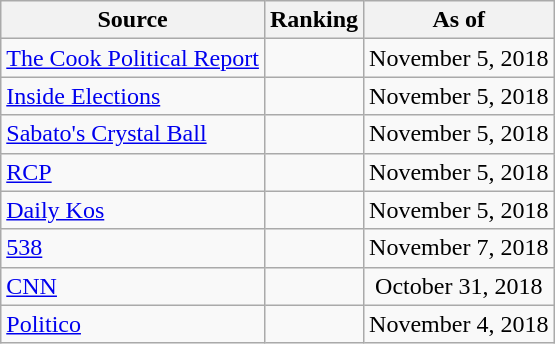<table class="wikitable" style="text-align:center">
<tr>
<th>Source</th>
<th>Ranking</th>
<th>As of</th>
</tr>
<tr>
<td align=left><a href='#'>The Cook Political Report</a></td>
<td></td>
<td>November 5, 2018</td>
</tr>
<tr>
<td align=left><a href='#'>Inside Elections</a></td>
<td></td>
<td>November 5, 2018</td>
</tr>
<tr>
<td align=left><a href='#'>Sabato's Crystal Ball</a></td>
<td></td>
<td>November 5, 2018</td>
</tr>
<tr>
<td align="left"><a href='#'>RCP</a></td>
<td></td>
<td>November 5, 2018</td>
</tr>
<tr>
<td align="left"><a href='#'>Daily Kos</a></td>
<td></td>
<td>November 5, 2018</td>
</tr>
<tr>
<td align="left"><a href='#'>538</a></td>
<td></td>
<td>November 7, 2018</td>
</tr>
<tr>
<td align="left"><a href='#'>CNN</a></td>
<td></td>
<td>October 31, 2018</td>
</tr>
<tr>
<td align="left"><a href='#'>Politico</a></td>
<td></td>
<td>November 4, 2018</td>
</tr>
</table>
